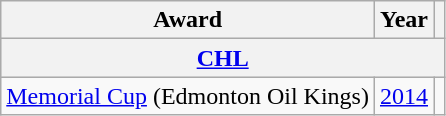<table class="wikitable">
<tr>
<th>Award</th>
<th>Year</th>
<th></th>
</tr>
<tr ALIGN="center" bgcolor="#e0e0e0">
<th colspan="3"><a href='#'>CHL</a></th>
</tr>
<tr>
<td><a href='#'>Memorial Cup</a> (Edmonton Oil Kings)</td>
<td><a href='#'>2014</a></td>
<td></td>
</tr>
</table>
